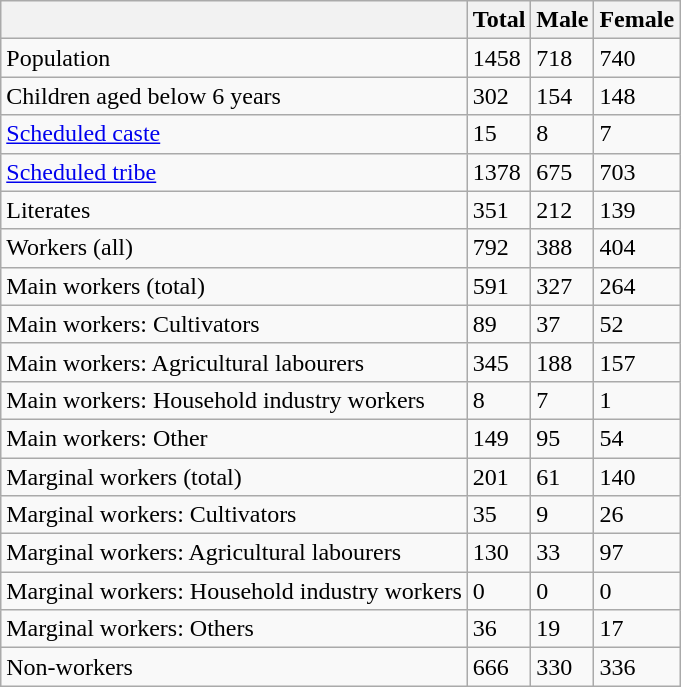<table class="wikitable sortable">
<tr>
<th></th>
<th>Total</th>
<th>Male</th>
<th>Female</th>
</tr>
<tr>
<td>Population</td>
<td>1458</td>
<td>718</td>
<td>740</td>
</tr>
<tr>
<td>Children aged below 6 years</td>
<td>302</td>
<td>154</td>
<td>148</td>
</tr>
<tr>
<td><a href='#'>Scheduled caste</a></td>
<td>15</td>
<td>8</td>
<td>7</td>
</tr>
<tr>
<td><a href='#'>Scheduled tribe</a></td>
<td>1378</td>
<td>675</td>
<td>703</td>
</tr>
<tr>
<td>Literates</td>
<td>351</td>
<td>212</td>
<td>139</td>
</tr>
<tr>
<td>Workers (all)</td>
<td>792</td>
<td>388</td>
<td>404</td>
</tr>
<tr>
<td>Main workers (total)</td>
<td>591</td>
<td>327</td>
<td>264</td>
</tr>
<tr>
<td>Main workers: Cultivators</td>
<td>89</td>
<td>37</td>
<td>52</td>
</tr>
<tr>
<td>Main workers: Agricultural labourers</td>
<td>345</td>
<td>188</td>
<td>157</td>
</tr>
<tr>
<td>Main workers: Household industry workers</td>
<td>8</td>
<td>7</td>
<td>1</td>
</tr>
<tr>
<td>Main workers: Other</td>
<td>149</td>
<td>95</td>
<td>54</td>
</tr>
<tr>
<td>Marginal workers (total)</td>
<td>201</td>
<td>61</td>
<td>140</td>
</tr>
<tr>
<td>Marginal workers: Cultivators</td>
<td>35</td>
<td>9</td>
<td>26</td>
</tr>
<tr>
<td>Marginal workers: Agricultural labourers</td>
<td>130</td>
<td>33</td>
<td>97</td>
</tr>
<tr>
<td>Marginal workers: Household industry workers</td>
<td>0</td>
<td>0</td>
<td>0</td>
</tr>
<tr>
<td>Marginal workers: Others</td>
<td>36</td>
<td>19</td>
<td>17</td>
</tr>
<tr>
<td>Non-workers</td>
<td>666</td>
<td>330</td>
<td>336</td>
</tr>
</table>
